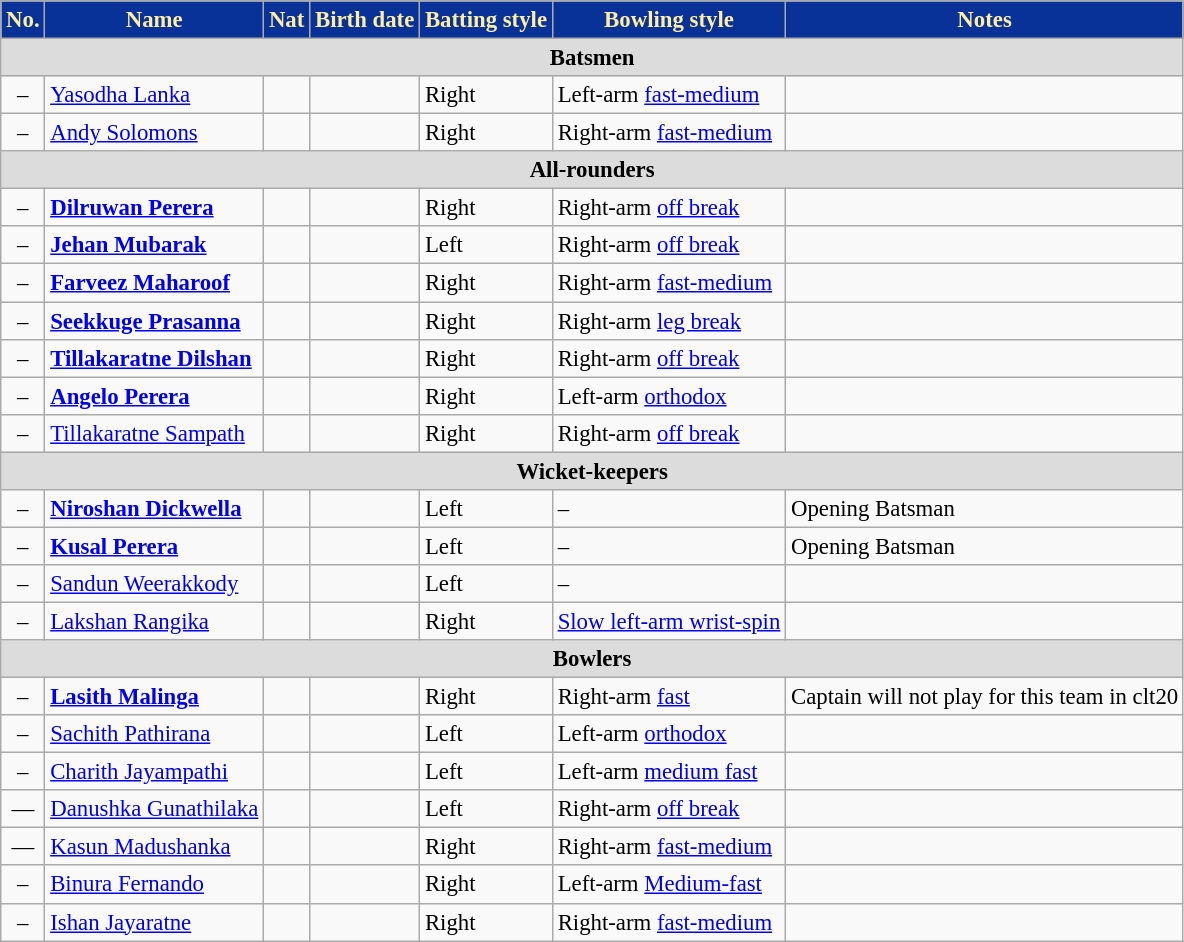<table class="wikitable" style="font-size:95%;">
<tr>
<th style="background: #083298; color:#FFEEA2">No.</th>
<th style="background: #083298; color:#FFEEA2">Name</th>
<th style="background: #083298; color:#FFEEA2">Nat</th>
<th style="background: #083298; color:#FFEEA2">Birth date</th>
<th style="background: #083298; color:#FFEEA2">Batting style</th>
<th style="background: #083298; color:#FFEEA2">Bowling style</th>
<th style="background: #083298; color:#FFEEA2">Notes</th>
</tr>
<tr>
<th colspan="7" style="background: #DCDCDC" align=right>Batsmen</th>
</tr>
<tr>
<td style="text-align:center">–</td>
<td><a href='#'>Yasodha Lanka</a></td>
<td style="text-align:center"></td>
<td></td>
<td>Right</td>
<td>Left-arm <a href='#'>fast-medium</a></td>
<td></td>
</tr>
<tr>
<td style="text-align:center">–</td>
<td><a href='#'>Andy Solomons</a></td>
<td style="text-align:center"></td>
<td></td>
<td>Right</td>
<td>Right-arm <a href='#'>fast-medium</a></td>
<td></td>
</tr>
<tr>
<th colspan="7" style="background: #DCDCDC" align=right>All-rounders</th>
</tr>
<tr>
<td style="text-align:center">–</td>
<td><strong><a href='#'>Dilruwan Perera</a></strong></td>
<td style="text-align:center"></td>
<td></td>
<td>Right</td>
<td>Right-arm <a href='#'>off break</a></td>
<td></td>
</tr>
<tr>
<td style="text-align:center">–</td>
<td><strong><a href='#'>Jehan Mubarak</a></strong></td>
<td style="text-align:center"></td>
<td></td>
<td>Left</td>
<td>Right-arm <a href='#'>off break</a></td>
<td></td>
</tr>
<tr>
<td style="text-align:center">–</td>
<td><strong><a href='#'>Farveez Maharoof</a></strong></td>
<td style="text-align:center"></td>
<td></td>
<td>Right</td>
<td>Right-arm <a href='#'>fast-medium</a></td>
<td></td>
</tr>
<tr>
<td style="text-align:center">–</td>
<td><strong><a href='#'>Seekkuge Prasanna</a></strong></td>
<td style="text-align:center"></td>
<td></td>
<td>Right</td>
<td>Right-arm <a href='#'>leg break</a></td>
<td></td>
</tr>
<tr>
<td style="text-align:center">–</td>
<td><strong><a href='#'>Tillakaratne Dilshan</a></strong></td>
<td style="text-align:center"></td>
<td></td>
<td>Right</td>
<td>Right-arm <a href='#'>off break</a></td>
<td></td>
</tr>
<tr>
<td style="text-align:center">–</td>
<td><strong><a href='#'>Angelo Perera</a></strong></td>
<td style="text-align:center"></td>
<td></td>
<td>Right</td>
<td>Left-arm <a href='#'>orthodox</a></td>
<td></td>
</tr>
<tr>
<td style="text-align:center">–</td>
<td><a href='#'>Tillakaratne Sampath</a></td>
<td style="text-align:center"></td>
<td></td>
<td>Right</td>
<td>Right-arm <a href='#'>off break</a></td>
<td></td>
</tr>
<tr>
<th colspan="7" style="background: #DCDCDC" align=right>Wicket-keepers</th>
</tr>
<tr>
<td style="text-align:center">–</td>
<td><strong><a href='#'>Niroshan Dickwella</a></strong></td>
<td style="text-align:center"></td>
<td></td>
<td>Left</td>
<td>–</td>
<td>Opening Batsman</td>
</tr>
<tr>
<td style="text-align:center">–</td>
<td><strong><a href='#'>Kusal Perera</a></strong></td>
<td style="text-align:center"></td>
<td></td>
<td>Left</td>
<td>–</td>
<td>Opening Batsman</td>
</tr>
<tr>
<td style="text-align:center">–</td>
<td><a href='#'>Sandun Weerakkody</a></td>
<td style="text-align:center"></td>
<td></td>
<td>Left</td>
<td>–</td>
<td></td>
</tr>
<tr>
<td style="text-align:center">–</td>
<td><a href='#'>Lakshan Rangika</a></td>
<td style="text-align:center"></td>
<td></td>
<td>Right</td>
<td><a href='#'>Slow left-arm wrist-spin</a></td>
<td></td>
</tr>
<tr>
<th colspan="7" style="background: #DCDCDC" align=right>Bowlers</th>
</tr>
<tr>
<td style="text-align:center">–</td>
<td><strong><a href='#'>Lasith Malinga</a></strong></td>
<td style="text-align:center"></td>
<td></td>
<td>Right</td>
<td>Right-arm <a href='#'>fast</a></td>
<td>Captain will not play for this team in clt20</td>
</tr>
<tr>
<td style="text-align:center">–</td>
<td><a href='#'>Sachith Pathirana</a></td>
<td style="text-align:center"></td>
<td></td>
<td>Left</td>
<td>Left-arm <a href='#'>orthodox</a></td>
<td></td>
</tr>
<tr>
<td style="text-align:center">–</td>
<td><a href='#'>Charith Jayampathi</a></td>
<td style="text-align:center"></td>
<td></td>
<td>Left</td>
<td>Left-arm <a href='#'>medium fast</a></td>
<td></td>
</tr>
<tr>
<td style="text-align:center">—</td>
<td><a href='#'>Danushka Gunathilaka</a></td>
<td style="text-align:center"></td>
<td></td>
<td>Left</td>
<td>Right-arm <a href='#'>off break</a></td>
<td></td>
</tr>
<tr>
<td style="text-align:center">—</td>
<td><a href='#'>Kasun Madushanka</a></td>
<td style="text-align:center"></td>
<td></td>
<td>Right</td>
<td>Right-arm <a href='#'>fast-medium</a></td>
<td></td>
</tr>
<tr>
<td style="text-align:center">–</td>
<td><a href='#'>Binura Fernando</a></td>
<td style="text-align:center"></td>
<td></td>
<td>Right</td>
<td>Left-arm <a href='#'>Medium-fast</a></td>
<td></td>
</tr>
<tr>
<td style="text-align:center">–</td>
<td><a href='#'>Ishan Jayaratne</a></td>
<td style="text-align:center"></td>
<td></td>
<td>Right</td>
<td>Right-arm <a href='#'>fast-medium</a></td>
<td></td>
</tr>
</table>
